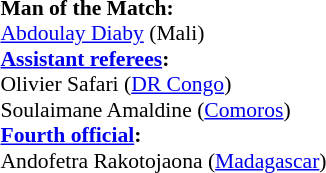<table width=50% style="font-size: 90%">
<tr>
<td><br><strong>Man of the Match:</strong>
<br><a href='#'>Abdoulay Diaby</a> (Mali)<br><strong><a href='#'>Assistant referees</a>:</strong>
<br>Olivier Safari (<a href='#'>DR Congo</a>)<br>Soulaimane Amaldine (<a href='#'>Comoros</a>)
<br><strong><a href='#'>Fourth official</a>:</strong>
<br>Andofetra Rakotojaona (<a href='#'>Madagascar</a>)</td>
</tr>
</table>
